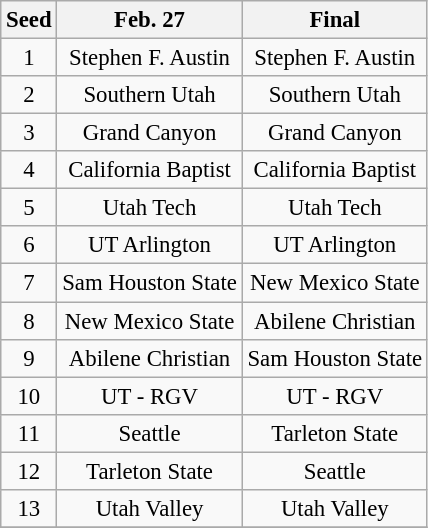<table class="wikitable" style="white-space:nowrap; font-size:95%;text-align:center">
<tr>
<th>Seed</th>
<th>Feb. 27</th>
<th>Final</th>
</tr>
<tr>
<td>1</td>
<td>Stephen F. Austin</td>
<td>Stephen F. Austin</td>
</tr>
<tr>
<td>2</td>
<td>Southern Utah</td>
<td>Southern Utah</td>
</tr>
<tr>
<td>3</td>
<td>Grand Canyon</td>
<td>Grand Canyon</td>
</tr>
<tr>
<td>4</td>
<td>California Baptist</td>
<td>California Baptist</td>
</tr>
<tr>
<td>5</td>
<td>Utah Tech</td>
<td>Utah Tech</td>
</tr>
<tr>
<td>6</td>
<td>UT Arlington</td>
<td>UT Arlington</td>
</tr>
<tr>
<td>7</td>
<td>Sam Houston State</td>
<td>New Mexico State</td>
</tr>
<tr>
<td>8</td>
<td>New Mexico State</td>
<td>Abilene Christian</td>
</tr>
<tr>
<td>9</td>
<td>Abilene Christian</td>
<td>Sam Houston State</td>
</tr>
<tr>
<td>10</td>
<td>UT - RGV</td>
<td>UT - RGV</td>
</tr>
<tr>
<td>11</td>
<td>Seattle</td>
<td>Tarleton State</td>
</tr>
<tr>
<td>12</td>
<td>Tarleton State</td>
<td>Seattle</td>
</tr>
<tr>
<td>13</td>
<td>Utah Valley</td>
<td>Utah Valley</td>
</tr>
<tr>
</tr>
</table>
